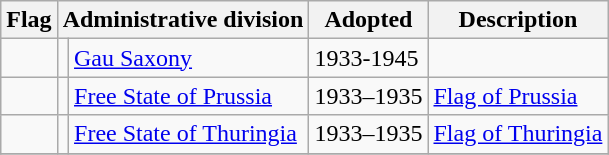<table class="wikitable sortable">
<tr>
<th class="unsortable">Flag</th>
<th colspan="2">Administrative division</th>
<th>Adopted</th>
<th class="unsortable">Description</th>
</tr>
<tr>
<td></td>
<td></td>
<td><a href='#'>Gau Saxony</a></td>
<td>1933-1945</td>
<td></td>
</tr>
<tr>
<td></td>
<td></td>
<td><a href='#'>Free State of Prussia</a></td>
<td>1933–1935</td>
<td><a href='#'>Flag of Prussia</a></td>
</tr>
<tr>
<td></td>
<td></td>
<td><a href='#'>Free State of Thuringia</a></td>
<td>1933–1935</td>
<td><a href='#'>Flag of Thuringia</a></td>
</tr>
<tr>
</tr>
</table>
